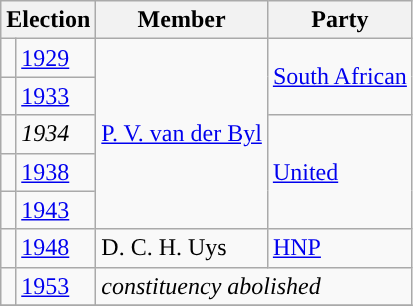<table class="wikitable">
<tr>
<th colspan="2">Election</th>
<th>Member</th>
<th>Party</th>
</tr>
<tr>
<td style="background-color: "></td>
<td><a href='#'>1929</a></td>
<td rowspan="5"><a href='#'>P. V. van der Byl</a></td>
<td rowspan="2"><a href='#'>South African</a></td>
</tr>
<tr>
<td style="background-color: "></td>
<td><a href='#'>1933</a></td>
</tr>
<tr>
<td style="background-color: "></td>
<td><em>1934</em></td>
<td rowspan="3"><a href='#'>United</a></td>
</tr>
<tr>
<td style="background-color: "></td>
<td><a href='#'>1938</a></td>
</tr>
<tr>
<td style="background-color: "></td>
<td><a href='#'>1943</a></td>
</tr>
<tr>
<td style="background-color: "></td>
<td><a href='#'>1948</a></td>
<td>D. C. H. Uys</td>
<td><a href='#'>HNP</a></td>
</tr>
<tr>
<td style="background-color: "></td>
<td><a href='#'>1953</a></td>
<td colspan="2"><em>constituency abolished</em></td>
</tr>
<tr>
</tr>
</table>
